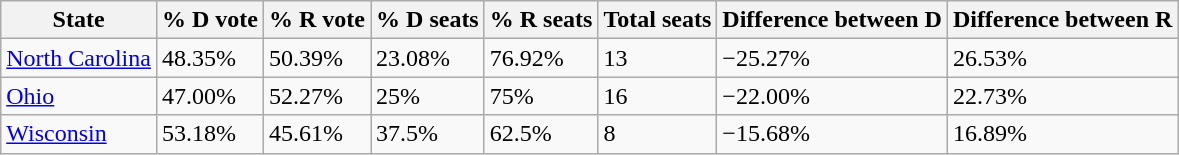<table class="wikitable">
<tr>
<th>State</th>
<th>% D vote</th>
<th>% R vote</th>
<th>% D seats</th>
<th>% R seats</th>
<th>Total seats</th>
<th>Difference between D</th>
<th>Difference between R</th>
</tr>
<tr>
<td><a href='#'>North Carolina</a></td>
<td>48.35%</td>
<td>50.39%</td>
<td>23.08%</td>
<td>76.92%</td>
<td>13</td>
<td>−25.27%</td>
<td>26.53%</td>
</tr>
<tr>
<td><a href='#'>Ohio</a></td>
<td>47.00%</td>
<td>52.27%</td>
<td>25%</td>
<td>75%</td>
<td>16</td>
<td>−22.00%</td>
<td>22.73%</td>
</tr>
<tr>
<td><a href='#'>Wisconsin</a></td>
<td>53.18%</td>
<td>45.61%</td>
<td>37.5%</td>
<td>62.5%</td>
<td>8</td>
<td>−15.68%</td>
<td>16.89%</td>
</tr>
</table>
